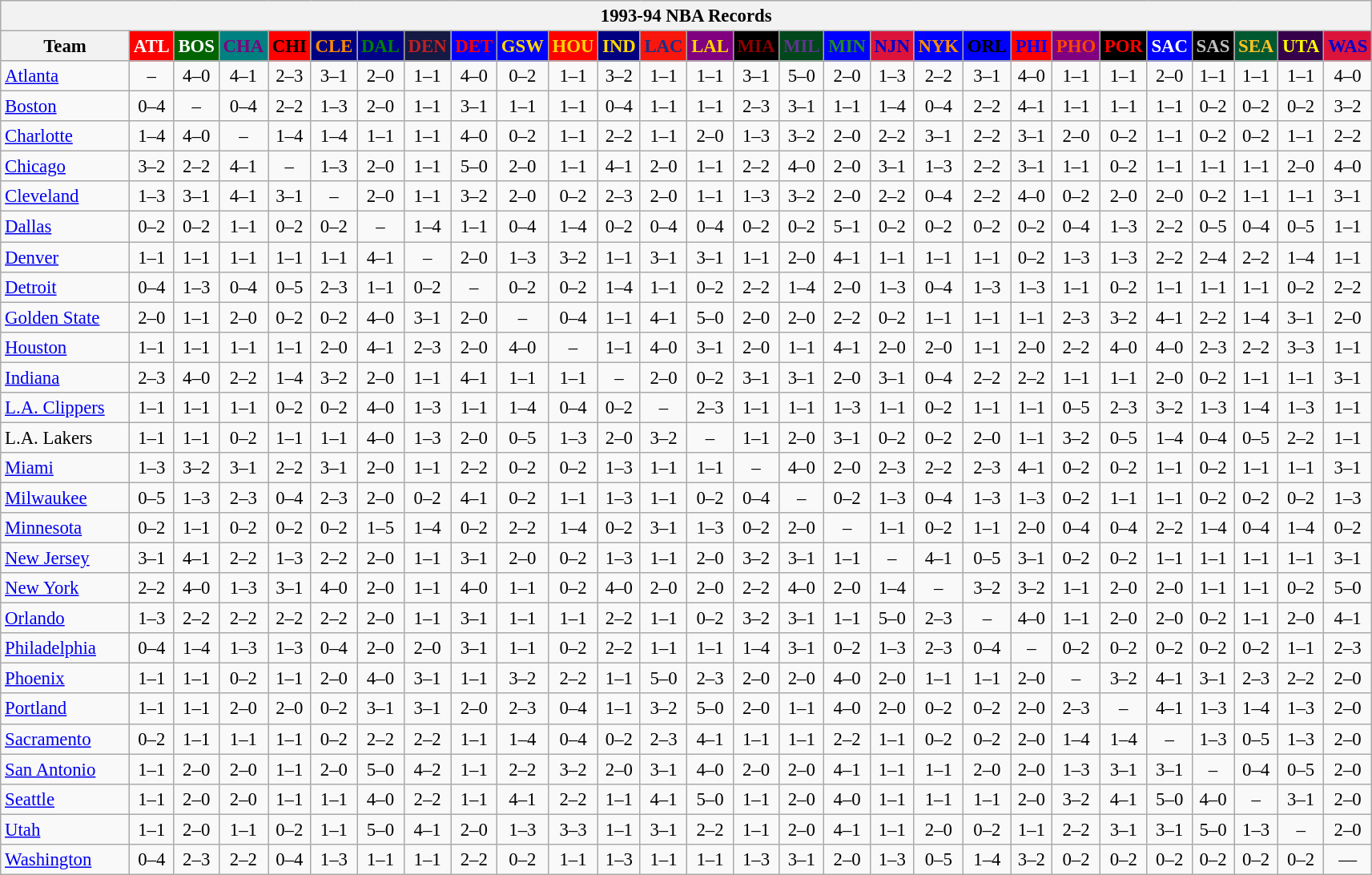<table class="wikitable" style="font-size:95%; text-align:center;">
<tr>
<th colspan=28>1993-94 NBA Records</th>
</tr>
<tr>
<th width=100>Team</th>
<th style="background:#FF0000;color:#FFFFFF;width=35">ATL</th>
<th style="background:#006400;color:#FFFFFF;width=35">BOS</th>
<th style="background:#008080;color:#800080;width=35">CHA</th>
<th style="background:#FF0000;color:#000000;width=35">CHI</th>
<th style="background:#000080;color:#FF8C00;width=35">CLE</th>
<th style="background:#00008B;color:#008000;width=35">DAL</th>
<th style="background:#141A44;color:#BC2224;width=35">DEN</th>
<th style="background:#0000FF;color:#FF0000;width=35">DET</th>
<th style="background:#0000FF;color:#FFD700;width=35">GSW</th>
<th style="background:#FF0000;color:#FFD700;width=35">HOU</th>
<th style="background:#000080;color:#FFD700;width=35">IND</th>
<th style="background:#F9160D;color:#1A2E8B;width=35">LAC</th>
<th style="background:#800080;color:#FFD700;width=35">LAL</th>
<th style="background:#000000;color:#8B0000;width=35">MIA</th>
<th style="background:#00471B;color:#5C378A;width=35">MIL</th>
<th style="background:#0000FF;color:#228B22;width=35">MIN</th>
<th style="background:#DC143C;color:#0000CD;width=35">NJN</th>
<th style="background:#0000FF;color:#FF8C00;width=35">NYK</th>
<th style="background:#0000FF;color:#000000;width=35">ORL</th>
<th style="background:#FF0000;color:#0000FF;width=35">PHI</th>
<th style="background:#800080;color:#FF4500;width=35">PHO</th>
<th style="background:#000000;color:#FF0000;width=35">POR</th>
<th style="background:#0000FF;color:#FFFFFF;width=35">SAC</th>
<th style="background:#000000;color:#C0C0C0;width=35">SAS</th>
<th style="background:#005831;color:#FFC322;width=35">SEA</th>
<th style="background:#36004A;color:#FFFF00;width=35">UTA</th>
<th style="background:#DC143C;color:#0000CD;width=35">WAS</th>
</tr>
<tr>
<td style="text-align:left;"><a href='#'>Atlanta</a></td>
<td>–</td>
<td>4–0</td>
<td>4–1</td>
<td>2–3</td>
<td>3–1</td>
<td>2–0</td>
<td>1–1</td>
<td>4–0</td>
<td>0–2</td>
<td>1–1</td>
<td>3–2</td>
<td>1–1</td>
<td>1–1</td>
<td>3–1</td>
<td>5–0</td>
<td>2–0</td>
<td>1–3</td>
<td>2–2</td>
<td>3–1</td>
<td>4–0</td>
<td>1–1</td>
<td>1–1</td>
<td>2–0</td>
<td>1–1</td>
<td>1–1</td>
<td>1–1</td>
<td>4–0</td>
</tr>
<tr>
<td style="text-align:left;"><a href='#'>Boston</a></td>
<td>0–4</td>
<td>–</td>
<td>0–4</td>
<td>2–2</td>
<td>1–3</td>
<td>2–0</td>
<td>1–1</td>
<td>3–1</td>
<td>1–1</td>
<td>1–1</td>
<td>0–4</td>
<td>1–1</td>
<td>1–1</td>
<td>2–3</td>
<td>3–1</td>
<td>1–1</td>
<td>1–4</td>
<td>0–4</td>
<td>2–2</td>
<td>4–1</td>
<td>1–1</td>
<td>1–1</td>
<td>1–1</td>
<td>0–2</td>
<td>0–2</td>
<td>0–2</td>
<td>3–2</td>
</tr>
<tr>
<td style="text-align:left;"><a href='#'>Charlotte</a></td>
<td>1–4</td>
<td>4–0</td>
<td>–</td>
<td>1–4</td>
<td>1–4</td>
<td>1–1</td>
<td>1–1</td>
<td>4–0</td>
<td>0–2</td>
<td>1–1</td>
<td>2–2</td>
<td>1–1</td>
<td>2–0</td>
<td>1–3</td>
<td>3–2</td>
<td>2–0</td>
<td>2–2</td>
<td>3–1</td>
<td>2–2</td>
<td>3–1</td>
<td>2–0</td>
<td>0–2</td>
<td>1–1</td>
<td>0–2</td>
<td>0–2</td>
<td>1–1</td>
<td>2–2</td>
</tr>
<tr>
<td style="text-align:left;"><a href='#'>Chicago</a></td>
<td>3–2</td>
<td>2–2</td>
<td>4–1</td>
<td>–</td>
<td>1–3</td>
<td>2–0</td>
<td>1–1</td>
<td>5–0</td>
<td>2–0</td>
<td>1–1</td>
<td>4–1</td>
<td>2–0</td>
<td>1–1</td>
<td>2–2</td>
<td>4–0</td>
<td>2–0</td>
<td>3–1</td>
<td>1–3</td>
<td>2–2</td>
<td>3–1</td>
<td>1–1</td>
<td>0–2</td>
<td>1–1</td>
<td>1–1</td>
<td>1–1</td>
<td>2–0</td>
<td>4–0</td>
</tr>
<tr>
<td style="text-align:left;"><a href='#'>Cleveland</a></td>
<td>1–3</td>
<td>3–1</td>
<td>4–1</td>
<td>3–1</td>
<td>–</td>
<td>2–0</td>
<td>1–1</td>
<td>3–2</td>
<td>2–0</td>
<td>0–2</td>
<td>2–3</td>
<td>2–0</td>
<td>1–1</td>
<td>1–3</td>
<td>3–2</td>
<td>2–0</td>
<td>2–2</td>
<td>0–4</td>
<td>2–2</td>
<td>4–0</td>
<td>0–2</td>
<td>2–0</td>
<td>2–0</td>
<td>0–2</td>
<td>1–1</td>
<td>1–1</td>
<td>3–1</td>
</tr>
<tr>
<td style="text-align:left;"><a href='#'>Dallas</a></td>
<td>0–2</td>
<td>0–2</td>
<td>1–1</td>
<td>0–2</td>
<td>0–2</td>
<td>–</td>
<td>1–4</td>
<td>1–1</td>
<td>0–4</td>
<td>1–4</td>
<td>0–2</td>
<td>0–4</td>
<td>0–4</td>
<td>0–2</td>
<td>0–2</td>
<td>5–1</td>
<td>0–2</td>
<td>0–2</td>
<td>0–2</td>
<td>0–2</td>
<td>0–4</td>
<td>1–3</td>
<td>2–2</td>
<td>0–5</td>
<td>0–4</td>
<td>0–5</td>
<td>1–1</td>
</tr>
<tr>
<td style="text-align:left;"><a href='#'>Denver</a></td>
<td>1–1</td>
<td>1–1</td>
<td>1–1</td>
<td>1–1</td>
<td>1–1</td>
<td>4–1</td>
<td>–</td>
<td>2–0</td>
<td>1–3</td>
<td>3–2</td>
<td>1–1</td>
<td>3–1</td>
<td>3–1</td>
<td>1–1</td>
<td>2–0</td>
<td>4–1</td>
<td>1–1</td>
<td>1–1</td>
<td>1–1</td>
<td>0–2</td>
<td>1–3</td>
<td>1–3</td>
<td>2–2</td>
<td>2–4</td>
<td>2–2</td>
<td>1–4</td>
<td>1–1</td>
</tr>
<tr>
<td style="text-align:left;"><a href='#'>Detroit</a></td>
<td>0–4</td>
<td>1–3</td>
<td>0–4</td>
<td>0–5</td>
<td>2–3</td>
<td>1–1</td>
<td>0–2</td>
<td>–</td>
<td>0–2</td>
<td>0–2</td>
<td>1–4</td>
<td>1–1</td>
<td>0–2</td>
<td>2–2</td>
<td>1–4</td>
<td>2–0</td>
<td>1–3</td>
<td>0–4</td>
<td>1–3</td>
<td>1–3</td>
<td>1–1</td>
<td>0–2</td>
<td>1–1</td>
<td>1–1</td>
<td>1–1</td>
<td>0–2</td>
<td>2–2</td>
</tr>
<tr>
<td style="text-align:left;"><a href='#'>Golden State</a></td>
<td>2–0</td>
<td>1–1</td>
<td>2–0</td>
<td>0–2</td>
<td>0–2</td>
<td>4–0</td>
<td>3–1</td>
<td>2–0</td>
<td>–</td>
<td>0–4</td>
<td>1–1</td>
<td>4–1</td>
<td>5–0</td>
<td>2–0</td>
<td>2–0</td>
<td>2–2</td>
<td>0–2</td>
<td>1–1</td>
<td>1–1</td>
<td>1–1</td>
<td>2–3</td>
<td>3–2</td>
<td>4–1</td>
<td>2–2</td>
<td>1–4</td>
<td>3–1</td>
<td>2–0</td>
</tr>
<tr>
<td style="text-align:left;"><a href='#'>Houston</a></td>
<td>1–1</td>
<td>1–1</td>
<td>1–1</td>
<td>1–1</td>
<td>2–0</td>
<td>4–1</td>
<td>2–3</td>
<td>2–0</td>
<td>4–0</td>
<td>–</td>
<td>1–1</td>
<td>4–0</td>
<td>3–1</td>
<td>2–0</td>
<td>1–1</td>
<td>4–1</td>
<td>2–0</td>
<td>2–0</td>
<td>1–1</td>
<td>2–0</td>
<td>2–2</td>
<td>4–0</td>
<td>4–0</td>
<td>2–3</td>
<td>2–2</td>
<td>3–3</td>
<td>1–1</td>
</tr>
<tr>
<td style="text-align:left;"><a href='#'>Indiana</a></td>
<td>2–3</td>
<td>4–0</td>
<td>2–2</td>
<td>1–4</td>
<td>3–2</td>
<td>2–0</td>
<td>1–1</td>
<td>4–1</td>
<td>1–1</td>
<td>1–1</td>
<td>–</td>
<td>2–0</td>
<td>0–2</td>
<td>3–1</td>
<td>3–1</td>
<td>2–0</td>
<td>3–1</td>
<td>0–4</td>
<td>2–2</td>
<td>2–2</td>
<td>1–1</td>
<td>1–1</td>
<td>2–0</td>
<td>0–2</td>
<td>1–1</td>
<td>1–1</td>
<td>3–1</td>
</tr>
<tr>
<td style="text-align:left;"><a href='#'>L.A. Clippers</a></td>
<td>1–1</td>
<td>1–1</td>
<td>1–1</td>
<td>0–2</td>
<td>0–2</td>
<td>4–0</td>
<td>1–3</td>
<td>1–1</td>
<td>1–4</td>
<td>0–4</td>
<td>0–2</td>
<td>–</td>
<td>2–3</td>
<td>1–1</td>
<td>1–1</td>
<td>1–3</td>
<td>1–1</td>
<td>0–2</td>
<td>1–1</td>
<td>1–1</td>
<td>0–5</td>
<td>2–3</td>
<td>3–2</td>
<td>1–3</td>
<td>1–4</td>
<td>1–3</td>
<td>1–1</td>
</tr>
<tr>
<td style="text-align:left;">L.A. Lakers</td>
<td>1–1</td>
<td>1–1</td>
<td>0–2</td>
<td>1–1</td>
<td>1–1</td>
<td>4–0</td>
<td>1–3</td>
<td>2–0</td>
<td>0–5</td>
<td>1–3</td>
<td>2–0</td>
<td>3–2</td>
<td>–</td>
<td>1–1</td>
<td>2–0</td>
<td>3–1</td>
<td>0–2</td>
<td>0–2</td>
<td>2–0</td>
<td>1–1</td>
<td>3–2</td>
<td>0–5</td>
<td>1–4</td>
<td>0–4</td>
<td>0–5</td>
<td>2–2</td>
<td>1–1</td>
</tr>
<tr>
<td style="text-align:left;"><a href='#'>Miami</a></td>
<td>1–3</td>
<td>3–2</td>
<td>3–1</td>
<td>2–2</td>
<td>3–1</td>
<td>2–0</td>
<td>1–1</td>
<td>2–2</td>
<td>0–2</td>
<td>0–2</td>
<td>1–3</td>
<td>1–1</td>
<td>1–1</td>
<td>–</td>
<td>4–0</td>
<td>2–0</td>
<td>2–3</td>
<td>2–2</td>
<td>2–3</td>
<td>4–1</td>
<td>0–2</td>
<td>0–2</td>
<td>1–1</td>
<td>0–2</td>
<td>1–1</td>
<td>1–1</td>
<td>3–1</td>
</tr>
<tr>
<td style="text-align:left;"><a href='#'>Milwaukee</a></td>
<td>0–5</td>
<td>1–3</td>
<td>2–3</td>
<td>0–4</td>
<td>2–3</td>
<td>2–0</td>
<td>0–2</td>
<td>4–1</td>
<td>0–2</td>
<td>1–1</td>
<td>1–3</td>
<td>1–1</td>
<td>0–2</td>
<td>0–4</td>
<td>–</td>
<td>0–2</td>
<td>1–3</td>
<td>0–4</td>
<td>1–3</td>
<td>1–3</td>
<td>0–2</td>
<td>1–1</td>
<td>1–1</td>
<td>0–2</td>
<td>0–2</td>
<td>0–2</td>
<td>1–3</td>
</tr>
<tr>
<td style="text-align:left;"><a href='#'>Minnesota</a></td>
<td>0–2</td>
<td>1–1</td>
<td>0–2</td>
<td>0–2</td>
<td>0–2</td>
<td>1–5</td>
<td>1–4</td>
<td>0–2</td>
<td>2–2</td>
<td>1–4</td>
<td>0–2</td>
<td>3–1</td>
<td>1–3</td>
<td>0–2</td>
<td>2–0</td>
<td>–</td>
<td>1–1</td>
<td>0–2</td>
<td>1–1</td>
<td>2–0</td>
<td>0–4</td>
<td>0–4</td>
<td>2–2</td>
<td>1–4</td>
<td>0–4</td>
<td>1–4</td>
<td>0–2</td>
</tr>
<tr>
<td style="text-align:left;"><a href='#'>New Jersey</a></td>
<td>3–1</td>
<td>4–1</td>
<td>2–2</td>
<td>1–3</td>
<td>2–2</td>
<td>2–0</td>
<td>1–1</td>
<td>3–1</td>
<td>2–0</td>
<td>0–2</td>
<td>1–3</td>
<td>1–1</td>
<td>2–0</td>
<td>3–2</td>
<td>3–1</td>
<td>1–1</td>
<td>–</td>
<td>4–1</td>
<td>0–5</td>
<td>3–1</td>
<td>0–2</td>
<td>0–2</td>
<td>1–1</td>
<td>1–1</td>
<td>1–1</td>
<td>1–1</td>
<td>3–1</td>
</tr>
<tr>
<td style="text-align:left;"><a href='#'>New York</a></td>
<td>2–2</td>
<td>4–0</td>
<td>1–3</td>
<td>3–1</td>
<td>4–0</td>
<td>2–0</td>
<td>1–1</td>
<td>4–0</td>
<td>1–1</td>
<td>0–2</td>
<td>4–0</td>
<td>2–0</td>
<td>2–0</td>
<td>2–2</td>
<td>4–0</td>
<td>2–0</td>
<td>1–4</td>
<td>–</td>
<td>3–2</td>
<td>3–2</td>
<td>1–1</td>
<td>2–0</td>
<td>2–0</td>
<td>1–1</td>
<td>1–1</td>
<td>0–2</td>
<td>5–0</td>
</tr>
<tr>
<td style="text-align:left;"><a href='#'>Orlando</a></td>
<td>1–3</td>
<td>2–2</td>
<td>2–2</td>
<td>2–2</td>
<td>2–2</td>
<td>2–0</td>
<td>1–1</td>
<td>3–1</td>
<td>1–1</td>
<td>1–1</td>
<td>2–2</td>
<td>1–1</td>
<td>0–2</td>
<td>3–2</td>
<td>3–1</td>
<td>1–1</td>
<td>5–0</td>
<td>2–3</td>
<td>–</td>
<td>4–0</td>
<td>1–1</td>
<td>2–0</td>
<td>2–0</td>
<td>0–2</td>
<td>1–1</td>
<td>2–0</td>
<td>4–1</td>
</tr>
<tr>
<td style="text-align:left;"><a href='#'>Philadelphia</a></td>
<td>0–4</td>
<td>1–4</td>
<td>1–3</td>
<td>1–3</td>
<td>0–4</td>
<td>2–0</td>
<td>2–0</td>
<td>3–1</td>
<td>1–1</td>
<td>0–2</td>
<td>2–2</td>
<td>1–1</td>
<td>1–1</td>
<td>1–4</td>
<td>3–1</td>
<td>0–2</td>
<td>1–3</td>
<td>2–3</td>
<td>0–4</td>
<td>–</td>
<td>0–2</td>
<td>0–2</td>
<td>0–2</td>
<td>0–2</td>
<td>0–2</td>
<td>1–1</td>
<td>2–3</td>
</tr>
<tr>
<td style="text-align:left;"><a href='#'>Phoenix</a></td>
<td>1–1</td>
<td>1–1</td>
<td>0–2</td>
<td>1–1</td>
<td>2–0</td>
<td>4–0</td>
<td>3–1</td>
<td>1–1</td>
<td>3–2</td>
<td>2–2</td>
<td>1–1</td>
<td>5–0</td>
<td>2–3</td>
<td>2–0</td>
<td>2–0</td>
<td>4–0</td>
<td>2–0</td>
<td>1–1</td>
<td>1–1</td>
<td>2–0</td>
<td>–</td>
<td>3–2</td>
<td>4–1</td>
<td>3–1</td>
<td>2–3</td>
<td>2–2</td>
<td>2–0</td>
</tr>
<tr>
<td style="text-align:left;"><a href='#'>Portland</a></td>
<td>1–1</td>
<td>1–1</td>
<td>2–0</td>
<td>2–0</td>
<td>0–2</td>
<td>3–1</td>
<td>3–1</td>
<td>2–0</td>
<td>2–3</td>
<td>0–4</td>
<td>1–1</td>
<td>3–2</td>
<td>5–0</td>
<td>2–0</td>
<td>1–1</td>
<td>4–0</td>
<td>2–0</td>
<td>0–2</td>
<td>0–2</td>
<td>2–0</td>
<td>2–3</td>
<td>–</td>
<td>4–1</td>
<td>1–3</td>
<td>1–4</td>
<td>1–3</td>
<td>2–0</td>
</tr>
<tr>
<td style="text-align:left;"><a href='#'>Sacramento</a></td>
<td>0–2</td>
<td>1–1</td>
<td>1–1</td>
<td>1–1</td>
<td>0–2</td>
<td>2–2</td>
<td>2–2</td>
<td>1–1</td>
<td>1–4</td>
<td>0–4</td>
<td>0–2</td>
<td>2–3</td>
<td>4–1</td>
<td>1–1</td>
<td>1–1</td>
<td>2–2</td>
<td>1–1</td>
<td>0–2</td>
<td>0–2</td>
<td>2–0</td>
<td>1–4</td>
<td>1–4</td>
<td>–</td>
<td>1–3</td>
<td>0–5</td>
<td>1–3</td>
<td>2–0</td>
</tr>
<tr>
<td style="text-align:left;"><a href='#'>San Antonio</a></td>
<td>1–1</td>
<td>2–0</td>
<td>2–0</td>
<td>1–1</td>
<td>2–0</td>
<td>5–0</td>
<td>4–2</td>
<td>1–1</td>
<td>2–2</td>
<td>3–2</td>
<td>2–0</td>
<td>3–1</td>
<td>4–0</td>
<td>2–0</td>
<td>2–0</td>
<td>4–1</td>
<td>1–1</td>
<td>1–1</td>
<td>2–0</td>
<td>2–0</td>
<td>1–3</td>
<td>3–1</td>
<td>3–1</td>
<td>–</td>
<td>0–4</td>
<td>0–5</td>
<td>2–0</td>
</tr>
<tr>
<td style="text-align:left;"><a href='#'>Seattle</a></td>
<td>1–1</td>
<td>2–0</td>
<td>2–0</td>
<td>1–1</td>
<td>1–1</td>
<td>4–0</td>
<td>2–2</td>
<td>1–1</td>
<td>4–1</td>
<td>2–2</td>
<td>1–1</td>
<td>4–1</td>
<td>5–0</td>
<td>1–1</td>
<td>2–0</td>
<td>4–0</td>
<td>1–1</td>
<td>1–1</td>
<td>1–1</td>
<td>2–0</td>
<td>3–2</td>
<td>4–1</td>
<td>5–0</td>
<td>4–0</td>
<td>–</td>
<td>3–1</td>
<td>2–0</td>
</tr>
<tr>
<td style="text-align:left;"><a href='#'>Utah</a></td>
<td>1–1</td>
<td>2–0</td>
<td>1–1</td>
<td>0–2</td>
<td>1–1</td>
<td>5–0</td>
<td>4–1</td>
<td>2–0</td>
<td>1–3</td>
<td>3–3</td>
<td>1–1</td>
<td>3–1</td>
<td>2–2</td>
<td>1–1</td>
<td>2–0</td>
<td>4–1</td>
<td>1–1</td>
<td>2–0</td>
<td>0–2</td>
<td>1–1</td>
<td>2–2</td>
<td>3–1</td>
<td>3–1</td>
<td>5–0</td>
<td>1–3</td>
<td>–</td>
<td>2–0</td>
</tr>
<tr>
<td style="text-align:left;"><a href='#'>Washington</a></td>
<td>0–4</td>
<td>2–3</td>
<td>2–2</td>
<td>0–4</td>
<td>1–3</td>
<td>1–1</td>
<td>1–1</td>
<td>2–2</td>
<td>0–2</td>
<td>1–1</td>
<td>1–3</td>
<td>1–1</td>
<td>1–1</td>
<td>1–3</td>
<td>3–1</td>
<td>2–0</td>
<td>1–3</td>
<td>0–5</td>
<td>1–4</td>
<td>3–2</td>
<td>0–2</td>
<td>0–2</td>
<td>0–2</td>
<td>0–2</td>
<td>0–2</td>
<td>0–2</td>
<td>—</td>
</tr>
</table>
